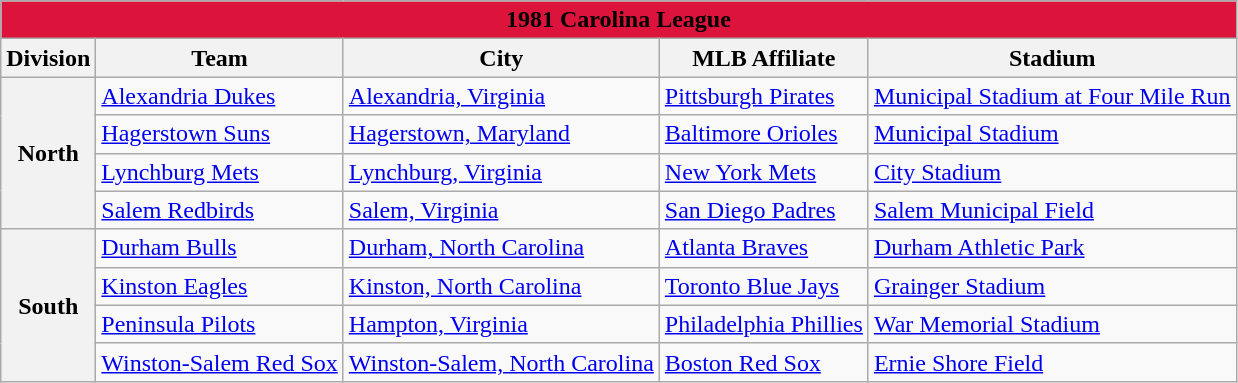<table class="wikitable" style="width:auto">
<tr>
<td bgcolor="#DC143C" align="center" colspan="7"><strong><span>1981 Carolina League</span></strong></td>
</tr>
<tr>
<th>Division</th>
<th>Team</th>
<th>City</th>
<th>MLB Affiliate</th>
<th>Stadium</th>
</tr>
<tr>
<th rowspan="4">North</th>
<td><a href='#'>Alexandria Dukes</a></td>
<td><a href='#'>Alexandria, Virginia</a></td>
<td><a href='#'>Pittsburgh Pirates</a></td>
<td><a href='#'>Municipal Stadium at Four Mile Run</a></td>
</tr>
<tr>
<td><a href='#'>Hagerstown Suns</a></td>
<td><a href='#'>Hagerstown, Maryland</a></td>
<td><a href='#'>Baltimore Orioles</a></td>
<td><a href='#'>Municipal Stadium</a></td>
</tr>
<tr>
<td><a href='#'>Lynchburg Mets</a></td>
<td><a href='#'>Lynchburg, Virginia</a></td>
<td><a href='#'>New York Mets</a></td>
<td><a href='#'>City Stadium</a></td>
</tr>
<tr>
<td><a href='#'>Salem Redbirds</a></td>
<td><a href='#'>Salem, Virginia</a></td>
<td><a href='#'>San Diego Padres</a></td>
<td><a href='#'>Salem Municipal Field</a></td>
</tr>
<tr>
<th rowspan="4">South</th>
<td><a href='#'>Durham Bulls</a></td>
<td><a href='#'>Durham, North Carolina</a></td>
<td><a href='#'>Atlanta Braves</a></td>
<td><a href='#'>Durham Athletic Park</a></td>
</tr>
<tr>
<td><a href='#'>Kinston Eagles</a></td>
<td><a href='#'>Kinston, North Carolina</a></td>
<td><a href='#'>Toronto Blue Jays</a></td>
<td><a href='#'>Grainger Stadium</a></td>
</tr>
<tr>
<td><a href='#'>Peninsula Pilots</a></td>
<td><a href='#'>Hampton, Virginia</a></td>
<td><a href='#'>Philadelphia Phillies</a></td>
<td><a href='#'>War Memorial Stadium</a></td>
</tr>
<tr>
<td><a href='#'>Winston-Salem Red Sox</a></td>
<td><a href='#'>Winston-Salem, North Carolina</a></td>
<td><a href='#'>Boston Red Sox</a></td>
<td><a href='#'>Ernie Shore Field</a></td>
</tr>
</table>
